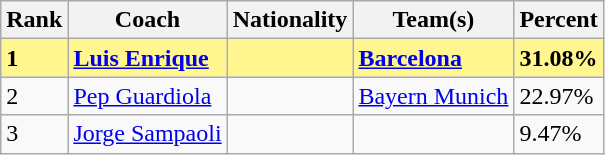<table class="wikitable">
<tr>
<th>Rank</th>
<th>Coach</th>
<th>Nationality</th>
<th>Team(s)</th>
<th>Percent</th>
</tr>
<tr style="background-color: #FFF68F; font-weight: bold;">
<td>1</td>
<td><a href='#'>Luis Enrique</a></td>
<td></td>
<td> <a href='#'>Barcelona</a></td>
<td>31.08%</td>
</tr>
<tr>
<td>2</td>
<td><a href='#'>Pep Guardiola</a></td>
<td></td>
<td> <a href='#'>Bayern Munich</a></td>
<td>22.97%</td>
</tr>
<tr>
<td>3</td>
<td><a href='#'>Jorge Sampaoli</a></td>
<td></td>
<td></td>
<td>9.47%</td>
</tr>
</table>
